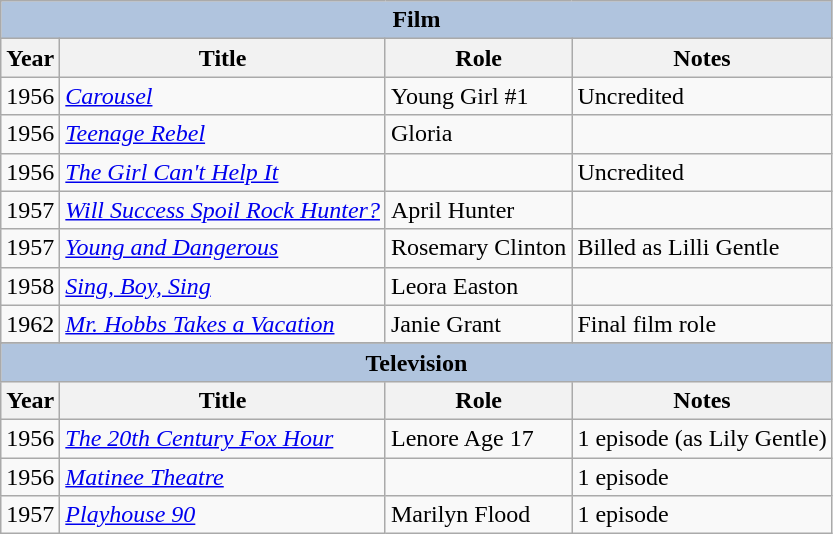<table class="wikitable">
<tr>
<th colspan="4" style="background: LightSteelBlue;">Film</th>
</tr>
<tr>
<th>Year</th>
<th>Title</th>
<th>Role</th>
<th>Notes</th>
</tr>
<tr>
<td>1956</td>
<td><em><a href='#'>Carousel</a></em></td>
<td>Young Girl #1</td>
<td>Uncredited</td>
</tr>
<tr>
<td>1956</td>
<td><em><a href='#'>Teenage Rebel</a></em></td>
<td>Gloria</td>
<td></td>
</tr>
<tr>
<td>1956</td>
<td><em><a href='#'>The Girl Can't Help It</a></em></td>
<td></td>
<td>Uncredited</td>
</tr>
<tr>
<td>1957</td>
<td><em><a href='#'>Will Success Spoil Rock Hunter?</a></em></td>
<td>April Hunter</td>
<td></td>
</tr>
<tr>
<td>1957</td>
<td><em><a href='#'>Young and Dangerous</a></em></td>
<td>Rosemary Clinton</td>
<td>Billed as Lilli Gentle</td>
</tr>
<tr>
<td>1958</td>
<td><em><a href='#'>Sing, Boy, Sing</a></em></td>
<td>Leora Easton</td>
<td></td>
</tr>
<tr>
<td>1962</td>
<td><em><a href='#'>Mr. Hobbs Takes a Vacation</a></em></td>
<td>Janie Grant</td>
<td>Final film role</td>
</tr>
<tr>
</tr>
<tr>
<th colspan="4" style="background: LightSteelBlue;">Television</th>
</tr>
<tr>
<th>Year</th>
<th>Title</th>
<th>Role</th>
<th>Notes</th>
</tr>
<tr>
<td>1956</td>
<td><em><a href='#'>The 20th Century Fox Hour</a></em></td>
<td>Lenore Age 17</td>
<td>1 episode (as Lily Gentle)</td>
</tr>
<tr>
<td>1956</td>
<td><em><a href='#'>Matinee Theatre</a></em></td>
<td></td>
<td>1 episode</td>
</tr>
<tr>
<td>1957</td>
<td><em><a href='#'>Playhouse 90</a></em></td>
<td>Marilyn Flood</td>
<td>1 episode</td>
</tr>
</table>
